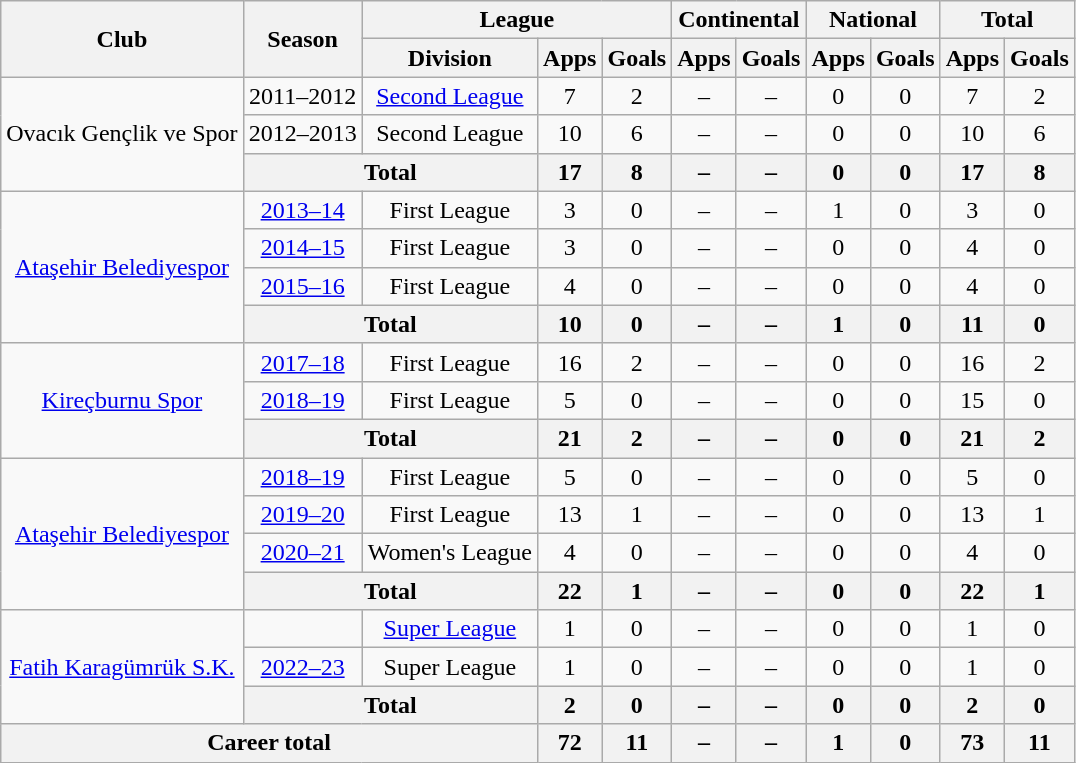<table class="wikitable" style="text-align: center;">
<tr>
<th rowspan=2>Club</th>
<th rowspan=2>Season</th>
<th colspan=3>League</th>
<th colspan=2>Continental</th>
<th colspan=2>National</th>
<th colspan=2>Total</th>
</tr>
<tr>
<th>Division</th>
<th>Apps</th>
<th>Goals</th>
<th>Apps</th>
<th>Goals</th>
<th>Apps</th>
<th>Goals</th>
<th>Apps</th>
<th>Goals</th>
</tr>
<tr>
<td rowspan=3>Ovacık Gençlik ve Spor</td>
<td>2011–2012</td>
<td><a href='#'>Second League</a></td>
<td>7</td>
<td>2</td>
<td>–</td>
<td>–</td>
<td>0</td>
<td>0</td>
<td>7</td>
<td>2</td>
</tr>
<tr>
<td>2012–2013</td>
<td>Second League</td>
<td>10</td>
<td>6</td>
<td>–</td>
<td>–</td>
<td>0</td>
<td>0</td>
<td>10</td>
<td>6</td>
</tr>
<tr>
<th colspan=2>Total</th>
<th>17</th>
<th>8</th>
<th>–</th>
<th>–</th>
<th>0</th>
<th>0</th>
<th>17</th>
<th>8</th>
</tr>
<tr>
<td rowspan=4><a href='#'>Ataşehir Belediyespor</a></td>
<td><a href='#'>2013–14</a></td>
<td>First League</td>
<td>3</td>
<td>0</td>
<td>–</td>
<td>–</td>
<td>1</td>
<td>0</td>
<td>3</td>
<td>0</td>
</tr>
<tr>
<td><a href='#'>2014–15</a></td>
<td>First League</td>
<td>3</td>
<td>0</td>
<td>–</td>
<td>–</td>
<td>0</td>
<td>0</td>
<td>4</td>
<td>0</td>
</tr>
<tr>
<td><a href='#'>2015–16</a></td>
<td>First League</td>
<td>4</td>
<td>0</td>
<td>–</td>
<td>–</td>
<td>0</td>
<td>0</td>
<td>4</td>
<td>0</td>
</tr>
<tr>
<th colspan=2>Total</th>
<th>10</th>
<th>0</th>
<th>–</th>
<th>–</th>
<th>1</th>
<th>0</th>
<th>11</th>
<th>0</th>
</tr>
<tr>
<td rowspan=3><a href='#'>Kireçburnu Spor</a></td>
<td><a href='#'>2017–18</a></td>
<td>First League</td>
<td>16</td>
<td>2</td>
<td>–</td>
<td>–</td>
<td>0</td>
<td>0</td>
<td>16</td>
<td>2</td>
</tr>
<tr>
<td><a href='#'>2018–19</a></td>
<td>First League</td>
<td>5</td>
<td>0</td>
<td>–</td>
<td>–</td>
<td>0</td>
<td>0</td>
<td>15</td>
<td>0</td>
</tr>
<tr>
<th colspan=2>Total</th>
<th>21</th>
<th>2</th>
<th>–</th>
<th>–</th>
<th>0</th>
<th>0</th>
<th>21</th>
<th>2</th>
</tr>
<tr>
<td rowspan=4><a href='#'>Ataşehir Belediyespor</a></td>
<td><a href='#'>2018–19</a></td>
<td>First League</td>
<td>5</td>
<td>0</td>
<td>–</td>
<td>–</td>
<td>0</td>
<td>0</td>
<td>5</td>
<td>0</td>
</tr>
<tr |->
<td><a href='#'>2019–20</a></td>
<td>First League</td>
<td>13</td>
<td>1</td>
<td>–</td>
<td>–</td>
<td>0</td>
<td>0</td>
<td>13</td>
<td>1</td>
</tr>
<tr>
<td><a href='#'>2020–21</a></td>
<td>Women's League</td>
<td>4</td>
<td>0</td>
<td>–</td>
<td>–</td>
<td>0</td>
<td>0</td>
<td>4</td>
<td>0</td>
</tr>
<tr>
<th colspan=2>Total</th>
<th>22</th>
<th>1</th>
<th>–</th>
<th>–</th>
<th>0</th>
<th>0</th>
<th>22</th>
<th>1</th>
</tr>
<tr>
<td rowspan=3><a href='#'>Fatih Karagümrük S.K.</a></td>
<td></td>
<td><a href='#'>Super League</a></td>
<td>1</td>
<td>0</td>
<td>–</td>
<td>–</td>
<td>0</td>
<td>0</td>
<td>1</td>
<td>0</td>
</tr>
<tr>
<td><a href='#'>2022–23</a></td>
<td>Super League</td>
<td>1</td>
<td>0</td>
<td>–</td>
<td>–</td>
<td>0</td>
<td>0</td>
<td>1</td>
<td>0</td>
</tr>
<tr>
<th colspan=2>Total</th>
<th>2</th>
<th>0</th>
<th>–</th>
<th>–</th>
<th>0</th>
<th>0</th>
<th>2</th>
<th>0</th>
</tr>
<tr>
<th colspan=3>Career total</th>
<th>72</th>
<th>11</th>
<th>–</th>
<th>–</th>
<th>1</th>
<th>0</th>
<th>73</th>
<th>11</th>
</tr>
</table>
